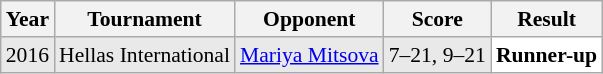<table class="sortable wikitable" style="font-size: 90%;">
<tr>
<th>Year</th>
<th>Tournament</th>
<th>Opponent</th>
<th>Score</th>
<th>Result</th>
</tr>
<tr style="background:#E9E9E9">
<td align="center">2016</td>
<td align="left">Hellas International</td>
<td align="left"> <a href='#'>Mariya Mitsova</a></td>
<td align="left">7–21, 9–21</td>
<td style="text-align:left; background:white"> <strong>Runner-up</strong></td>
</tr>
</table>
